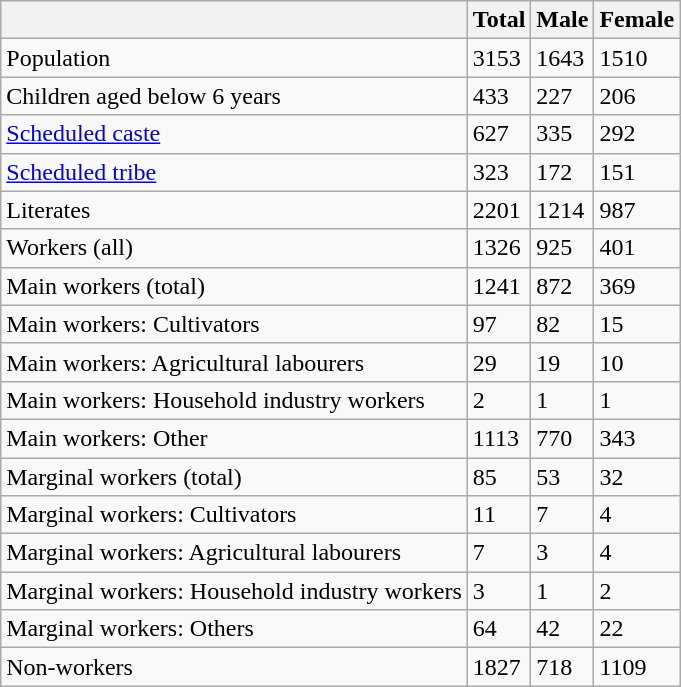<table class="wikitable sortable">
<tr>
<th></th>
<th>Total</th>
<th>Male</th>
<th>Female</th>
</tr>
<tr>
<td>Population</td>
<td>3153</td>
<td>1643</td>
<td>1510</td>
</tr>
<tr>
<td>Children aged below 6 years</td>
<td>433</td>
<td>227</td>
<td>206</td>
</tr>
<tr>
<td><a href='#'>Scheduled caste</a></td>
<td>627</td>
<td>335</td>
<td>292</td>
</tr>
<tr>
<td><a href='#'>Scheduled tribe</a></td>
<td>323</td>
<td>172</td>
<td>151</td>
</tr>
<tr>
<td>Literates</td>
<td>2201</td>
<td>1214</td>
<td>987</td>
</tr>
<tr>
<td>Workers (all)</td>
<td>1326</td>
<td>925</td>
<td>401</td>
</tr>
<tr>
<td>Main workers (total)</td>
<td>1241</td>
<td>872</td>
<td>369</td>
</tr>
<tr>
<td>Main workers: Cultivators</td>
<td>97</td>
<td>82</td>
<td>15</td>
</tr>
<tr>
<td>Main workers: Agricultural labourers</td>
<td>29</td>
<td>19</td>
<td>10</td>
</tr>
<tr>
<td>Main workers: Household industry workers</td>
<td>2</td>
<td>1</td>
<td>1</td>
</tr>
<tr>
<td>Main workers: Other</td>
<td>1113</td>
<td>770</td>
<td>343</td>
</tr>
<tr>
<td>Marginal workers (total)</td>
<td>85</td>
<td>53</td>
<td>32</td>
</tr>
<tr>
<td>Marginal workers: Cultivators</td>
<td>11</td>
<td>7</td>
<td>4</td>
</tr>
<tr>
<td>Marginal workers: Agricultural labourers</td>
<td>7</td>
<td>3</td>
<td>4</td>
</tr>
<tr>
<td>Marginal workers: Household industry workers</td>
<td>3</td>
<td>1</td>
<td>2</td>
</tr>
<tr>
<td>Marginal workers: Others</td>
<td>64</td>
<td>42</td>
<td>22</td>
</tr>
<tr>
<td>Non-workers</td>
<td>1827</td>
<td>718</td>
<td>1109</td>
</tr>
</table>
